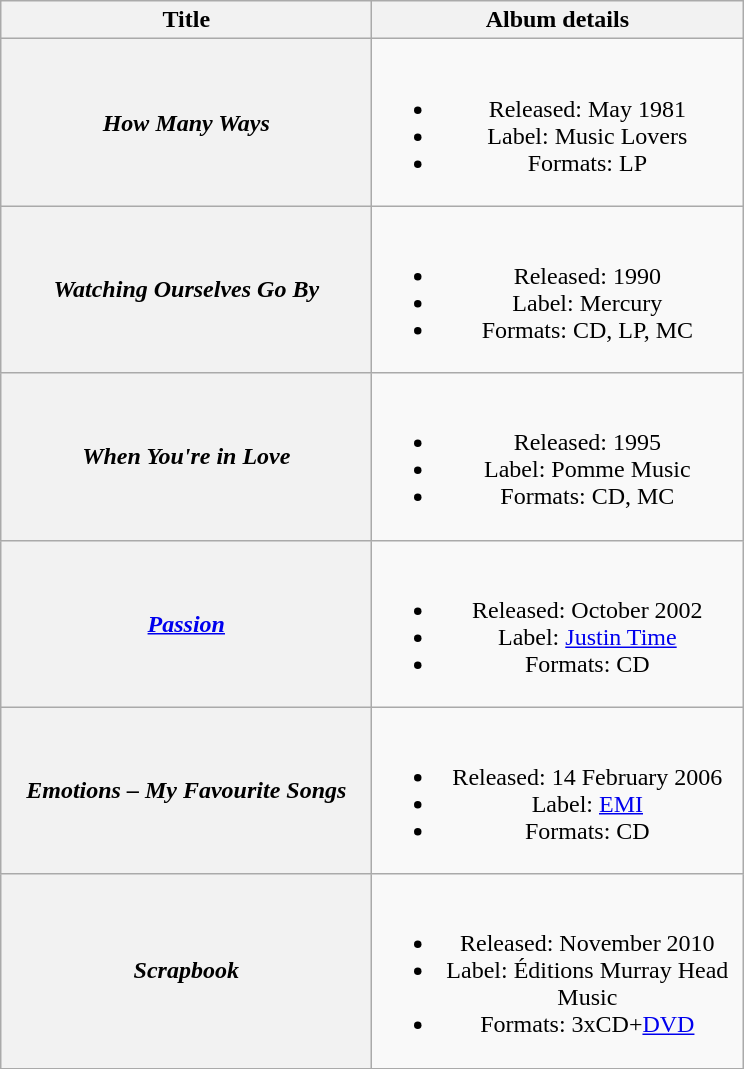<table class="wikitable plainrowheaders" style="text-align:center;">
<tr>
<th scope="col" style="width:15em;">Title</th>
<th scope="col" style="width:15em;">Album details</th>
</tr>
<tr>
<th scope="row"><em>How Many Ways</em></th>
<td><br><ul><li>Released: May 1981</li><li>Label: Music Lovers</li><li>Formats: LP</li></ul></td>
</tr>
<tr>
<th scope="row"><em>Watching Ourselves Go By</em></th>
<td><br><ul><li>Released: 1990</li><li>Label: Mercury</li><li>Formats: CD, LP, MC</li></ul></td>
</tr>
<tr>
<th scope="row"><em>When You're in Love</em></th>
<td><br><ul><li>Released: 1995</li><li>Label: Pomme Music</li><li>Formats: CD, MC</li></ul></td>
</tr>
<tr>
<th scope="row"><em><a href='#'>Passion</a></em></th>
<td><br><ul><li>Released: October 2002</li><li>Label: <a href='#'>Justin Time</a></li><li>Formats: CD</li></ul></td>
</tr>
<tr>
<th scope="row"><em>Emotions – My Favourite Songs</em></th>
<td><br><ul><li>Released: 14 February 2006</li><li>Label: <a href='#'>EMI</a></li><li>Formats: CD</li></ul></td>
</tr>
<tr>
<th scope="row"><em>Scrapbook</em></th>
<td><br><ul><li>Released: November 2010</li><li>Label: Éditions Murray Head Music</li><li>Formats: 3xCD+<a href='#'>DVD</a></li></ul></td>
</tr>
</table>
